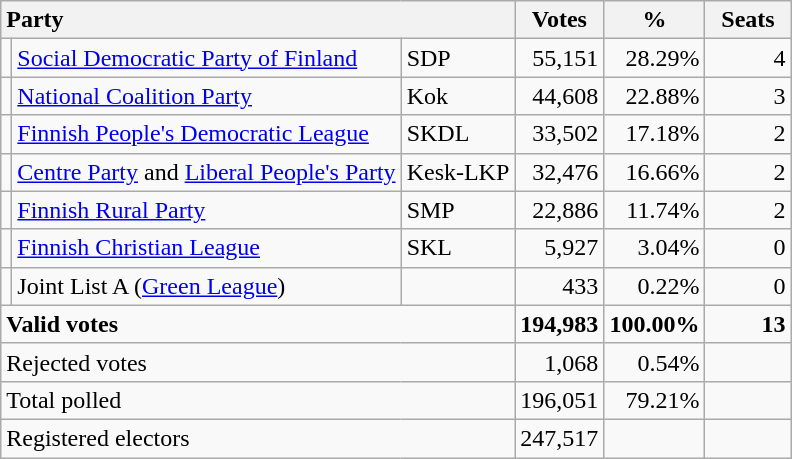<table class="wikitable" border="1" style="text-align:right;">
<tr>
<th style="text-align:left;" colspan=3>Party</th>
<th align=center width="50">Votes</th>
<th align=center width="50">%</th>
<th align=center width="50">Seats</th>
</tr>
<tr>
<td></td>
<td align=left style="white-space: nowrap;"><a href='#'>Social Democratic Party of Finland</a></td>
<td align=left>SDP</td>
<td>55,151</td>
<td>28.29%</td>
<td>4</td>
</tr>
<tr>
<td></td>
<td align=left><a href='#'>National Coalition Party</a></td>
<td align=left>Kok</td>
<td>44,608</td>
<td>22.88%</td>
<td>3</td>
</tr>
<tr>
<td></td>
<td align=left><a href='#'>Finnish People's Democratic League</a></td>
<td align=left>SKDL</td>
<td>33,502</td>
<td>17.18%</td>
<td>2</td>
</tr>
<tr>
<td></td>
<td align=left><a href='#'>Centre Party</a> and <a href='#'>Liberal People's Party</a></td>
<td align=left>Kesk-LKP</td>
<td>32,476</td>
<td>16.66%</td>
<td>2</td>
</tr>
<tr>
<td></td>
<td align=left><a href='#'>Finnish Rural Party</a></td>
<td align=left>SMP</td>
<td>22,886</td>
<td>11.74%</td>
<td>2</td>
</tr>
<tr>
<td></td>
<td align=left><a href='#'>Finnish Christian League</a></td>
<td align=left>SKL</td>
<td>5,927</td>
<td>3.04%</td>
<td>0</td>
</tr>
<tr>
<td></td>
<td align=left>Joint List A (<a href='#'>Green League</a>)</td>
<td align=left></td>
<td>433</td>
<td>0.22%</td>
<td>0</td>
</tr>
<tr style="font-weight:bold">
<td align=left colspan=3>Valid votes</td>
<td>194,983</td>
<td>100.00%</td>
<td>13</td>
</tr>
<tr>
<td align=left colspan=3>Rejected votes</td>
<td>1,068</td>
<td>0.54%</td>
<td></td>
</tr>
<tr>
<td align=left colspan=3>Total polled</td>
<td>196,051</td>
<td>79.21%</td>
<td></td>
</tr>
<tr>
<td align=left colspan=3>Registered electors</td>
<td>247,517</td>
<td></td>
<td></td>
</tr>
</table>
